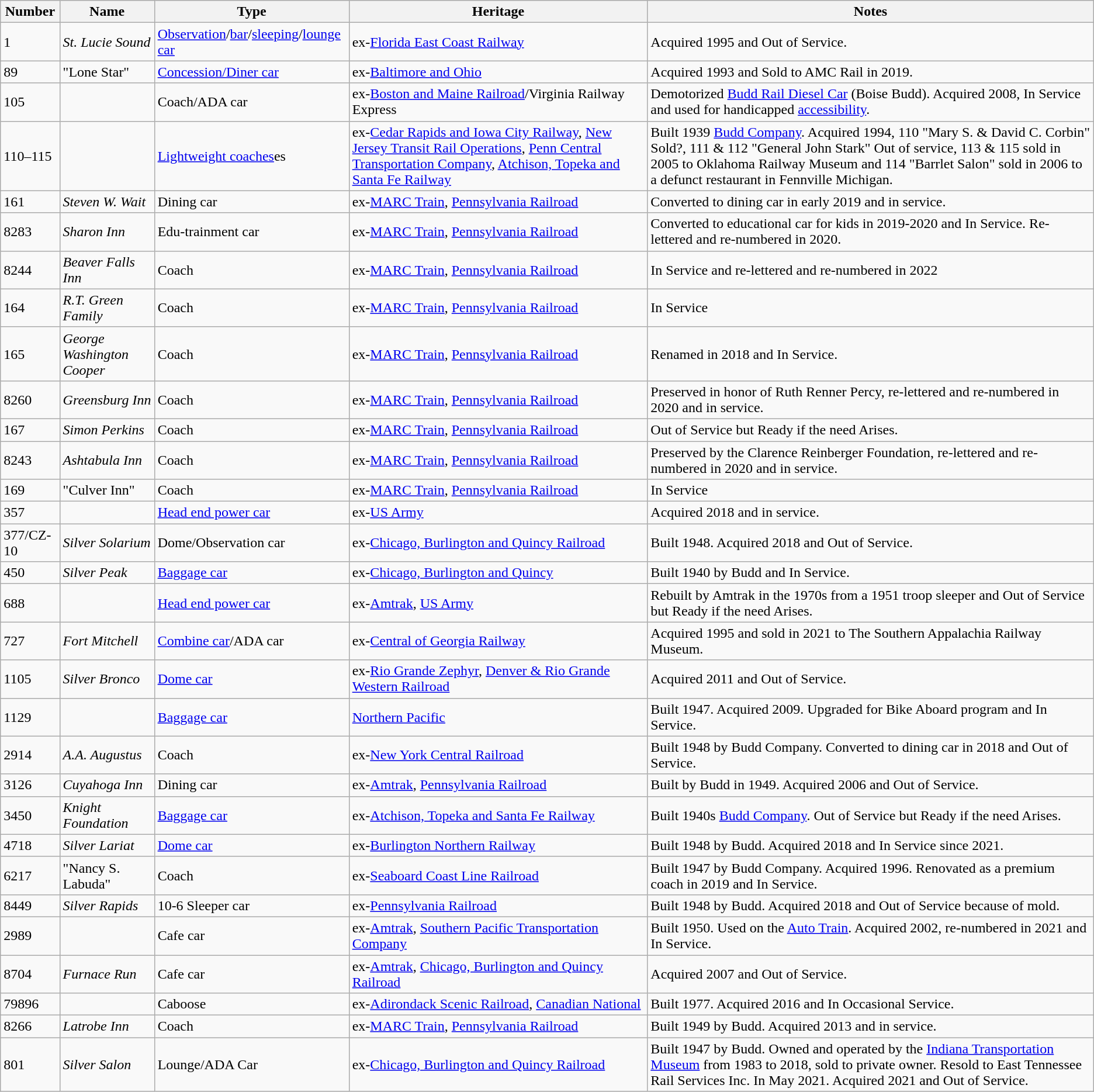<table class="wikitable sortable collapsible" >
<tr>
<th>Number<br></th>
<th>Name<br></th>
<th>Type<br></th>
<th class=unsortable>Heritage<br></th>
<th class=unsortable>Notes<br></th>
</tr>
<tr>
<td>1</td>
<td><em>St. Lucie Sound</em></td>
<td><a href='#'>Observation</a>/<a href='#'>bar</a>/<a href='#'>sleeping</a>/<a href='#'>lounge car</a></td>
<td>ex-<a href='#'>Florida East Coast Railway</a></td>
<td>Acquired 1995 and Out of Service.</td>
</tr>
<tr>
<td>89</td>
<td>"Lone Star"</td>
<td><a href='#'>Concession/Diner car</a></td>
<td>ex-<a href='#'>Baltimore and Ohio</a></td>
<td>Acquired 1993 and Sold to AMC Rail in 2019.</td>
</tr>
<tr>
<td>105</td>
<td></td>
<td>Coach/ADA car</td>
<td>ex-<a href='#'>Boston and Maine Railroad</a>/Virginia Railway Express</td>
<td>Demotorized <a href='#'>Budd Rail Diesel Car</a> (Boise Budd). Acquired 2008, In Service and used for handicapped <a href='#'>accessibility</a>.</td>
</tr>
<tr>
<td>110–115</td>
<td></td>
<td><a href='#'>Lightweight coaches</a>es</td>
<td>ex-<a href='#'>Cedar Rapids and Iowa City Railway</a>, <a href='#'>New Jersey Transit Rail Operations</a>, <a href='#'>Penn Central Transportation Company</a>, <a href='#'>Atchison, Topeka and Santa Fe Railway</a></td>
<td>Built 1939 <a href='#'>Budd Company</a>. Acquired 1994, 110 "Mary S. & David C. Corbin" Sold?, 111 & 112 "General John Stark" Out of service, 113 & 115 sold in 2005 to Oklahoma Railway Museum and 114 "Barrlet Salon" sold in 2006 to a defunct restaurant in Fennville Michigan.</td>
</tr>
<tr>
<td>161</td>
<td><em>Steven W. Wait</em></td>
<td>Dining car</td>
<td>ex-<a href='#'>MARC Train</a>, <a href='#'>Pennsylvania Railroad</a></td>
<td>Converted to dining car in early 2019 and in service.</td>
</tr>
<tr>
<td>8283</td>
<td><em>Sharon Inn</em></td>
<td>Edu-trainment car</td>
<td>ex-<a href='#'>MARC Train</a>, <a href='#'>Pennsylvania Railroad</a></td>
<td>Converted to educational car for kids in 2019-2020 and In Service. Re-lettered and re-numbered in 2020.</td>
</tr>
<tr>
<td>8244</td>
<td><em>Beaver Falls Inn</em></td>
<td>Coach</td>
<td>ex-<a href='#'>MARC Train</a>, <a href='#'>Pennsylvania Railroad</a></td>
<td>In Service and re-lettered and re-numbered in 2022</td>
</tr>
<tr>
<td>164</td>
<td><em>R.T. Green Family</em></td>
<td>Coach</td>
<td>ex-<a href='#'>MARC Train</a>, <a href='#'>Pennsylvania Railroad</a></td>
<td>In Service</td>
</tr>
<tr>
<td>165</td>
<td><em>George Washington Cooper</em></td>
<td>Coach</td>
<td>ex-<a href='#'>MARC Train</a>, <a href='#'>Pennsylvania Railroad</a></td>
<td>Renamed in 2018 and In Service.</td>
</tr>
<tr>
<td>8260</td>
<td><em>Greensburg Inn</em></td>
<td>Coach</td>
<td>ex-<a href='#'>MARC Train</a>, <a href='#'>Pennsylvania Railroad</a></td>
<td>Preserved in honor of Ruth Renner Percy, re-lettered and re-numbered in 2020 and in service.</td>
</tr>
<tr>
<td>167</td>
<td><em>Simon Perkins</em></td>
<td>Coach</td>
<td>ex-<a href='#'>MARC Train</a>, <a href='#'>Pennsylvania Railroad</a></td>
<td>Out of Service but Ready if the need Arises.</td>
</tr>
<tr>
<td>8243</td>
<td><em>Ashtabula Inn</em></td>
<td>Coach</td>
<td>ex-<a href='#'>MARC Train</a>, <a href='#'>Pennsylvania Railroad</a></td>
<td>Preserved by the Clarence Reinberger Foundation, re-lettered and re-numbered in 2020 and in service.</td>
</tr>
<tr>
<td>169</td>
<td>"Culver Inn"</td>
<td>Coach</td>
<td>ex-<a href='#'>MARC Train</a>, <a href='#'>Pennsylvania Railroad</a></td>
<td>In Service</td>
</tr>
<tr>
<td>357</td>
<td></td>
<td><a href='#'>Head end power car</a></td>
<td>ex-<a href='#'>US Army</a></td>
<td>Acquired 2018 and in service.</td>
</tr>
<tr>
<td>377/CZ-10</td>
<td><em>Silver Solarium</em></td>
<td>Dome/Observation car</td>
<td>ex-<a href='#'>Chicago, Burlington and Quincy Railroad</a></td>
<td>Built 1948. Acquired 2018 and Out of Service.</td>
</tr>
<tr>
<td>450</td>
<td><em>Silver Peak</em></td>
<td><a href='#'>Baggage car</a></td>
<td>ex-<a href='#'>Chicago, Burlington and Quincy</a></td>
<td>Built 1940 by Budd and In Service.</td>
</tr>
<tr>
<td>688</td>
<td></td>
<td><a href='#'>Head end power car</a></td>
<td>ex-<a href='#'>Amtrak</a>, <a href='#'>US Army</a></td>
<td>Rebuilt by Amtrak in the 1970s from a 1951 troop sleeper and Out of Service but Ready if the need Arises.</td>
</tr>
<tr>
<td>727</td>
<td><em>Fort Mitchell</em></td>
<td><a href='#'>Combine car</a>/ADA car</td>
<td>ex-<a href='#'>Central of Georgia Railway</a></td>
<td>Acquired 1995 and sold in 2021 to The Southern Appalachia Railway Museum.</td>
</tr>
<tr>
<td>1105</td>
<td><em>Silver Bronco</em></td>
<td><a href='#'>Dome car</a></td>
<td>ex-<a href='#'>Rio Grande Zephyr</a>, <a href='#'>Denver & Rio Grande Western Railroad</a></td>
<td>Acquired 2011 and Out of Service.</td>
</tr>
<tr>
<td>1129</td>
<td></td>
<td><a href='#'>Baggage car</a></td>
<td><a href='#'>Northern Pacific</a></td>
<td>Built 1947. Acquired 2009. Upgraded for Bike Aboard program and In Service.</td>
</tr>
<tr>
<td>2914</td>
<td><em>A.A. Augustus</em></td>
<td>Coach</td>
<td>ex-<a href='#'>New York Central Railroad</a></td>
<td>Built 1948 by Budd Company. Converted to dining car in 2018 and Out of Service.</td>
</tr>
<tr>
<td>3126</td>
<td><em>Cuyahoga Inn</em></td>
<td>Dining car</td>
<td>ex-<a href='#'>Amtrak</a>, <a href='#'>Pennsylvania Railroad</a></td>
<td>Built by Budd in 1949. Acquired 2006 and Out of Service.</td>
</tr>
<tr>
<td>3450</td>
<td><em>Knight Foundation</em></td>
<td><a href='#'>Baggage car</a></td>
<td>ex-<a href='#'>Atchison, Topeka and Santa Fe Railway</a></td>
<td>Built 1940s <a href='#'>Budd Company</a>. Out of Service but Ready if the need Arises.</td>
</tr>
<tr>
<td>4718</td>
<td><em>Silver Lariat</em></td>
<td><a href='#'>Dome car</a></td>
<td>ex-<a href='#'>Burlington Northern Railway</a></td>
<td>Built 1948 by Budd. Acquired 2018 and In Service since 2021.</td>
</tr>
<tr>
<td>6217</td>
<td>"Nancy S. Labuda"</td>
<td>Coach</td>
<td>ex-<a href='#'>Seaboard Coast Line Railroad</a></td>
<td>Built 1947 by Budd Company. Acquired 1996. Renovated as a premium coach in 2019 and In Service.</td>
</tr>
<tr>
<td>8449</td>
<td><em>Silver Rapids</em></td>
<td>10-6 Sleeper car</td>
<td>ex-<a href='#'>Pennsylvania Railroad</a></td>
<td>Built 1948 by Budd. Acquired 2018 and Out of Service because of mold.</td>
</tr>
<tr>
<td>2989</td>
<td></td>
<td>Cafe car</td>
<td>ex-<a href='#'>Amtrak</a>, <a href='#'>Southern Pacific Transportation Company</a></td>
<td>Built 1950. Used on the <a href='#'>Auto Train</a>. Acquired 2002, re-numbered in 2021 and In Service.</td>
</tr>
<tr>
<td>8704</td>
<td><em>Furnace Run</em></td>
<td>Cafe car</td>
<td>ex-<a href='#'>Amtrak</a>, <a href='#'>Chicago, Burlington and Quincy Railroad</a></td>
<td>Acquired 2007 and Out of Service.</td>
</tr>
<tr>
<td>79896</td>
<td></td>
<td>Caboose</td>
<td>ex-<a href='#'>Adirondack Scenic Railroad</a>, <a href='#'>Canadian National</a></td>
<td>Built 1977. Acquired 2016 and In Occasional Service.</td>
</tr>
<tr>
<td>8266</td>
<td><em>Latrobe Inn</em></td>
<td>Coach</td>
<td>ex-<a href='#'>MARC Train</a>, <a href='#'>Pennsylvania Railroad</a></td>
<td>Built 1949 by Budd. Acquired 2013 and in service.</td>
</tr>
<tr>
<td>801</td>
<td><em>Silver Salon</em></td>
<td>Lounge/ADA Car</td>
<td>ex-<a href='#'>Chicago, Burlington and Quincy Railroad</a></td>
<td>Built 1947 by Budd. Owned and operated by the <a href='#'>Indiana Transportation Museum</a> from 1983 to 2018, sold to private owner. Resold to East Tennessee Rail Services Inc. In May 2021. Acquired 2021 and Out of Service.</td>
</tr>
</table>
